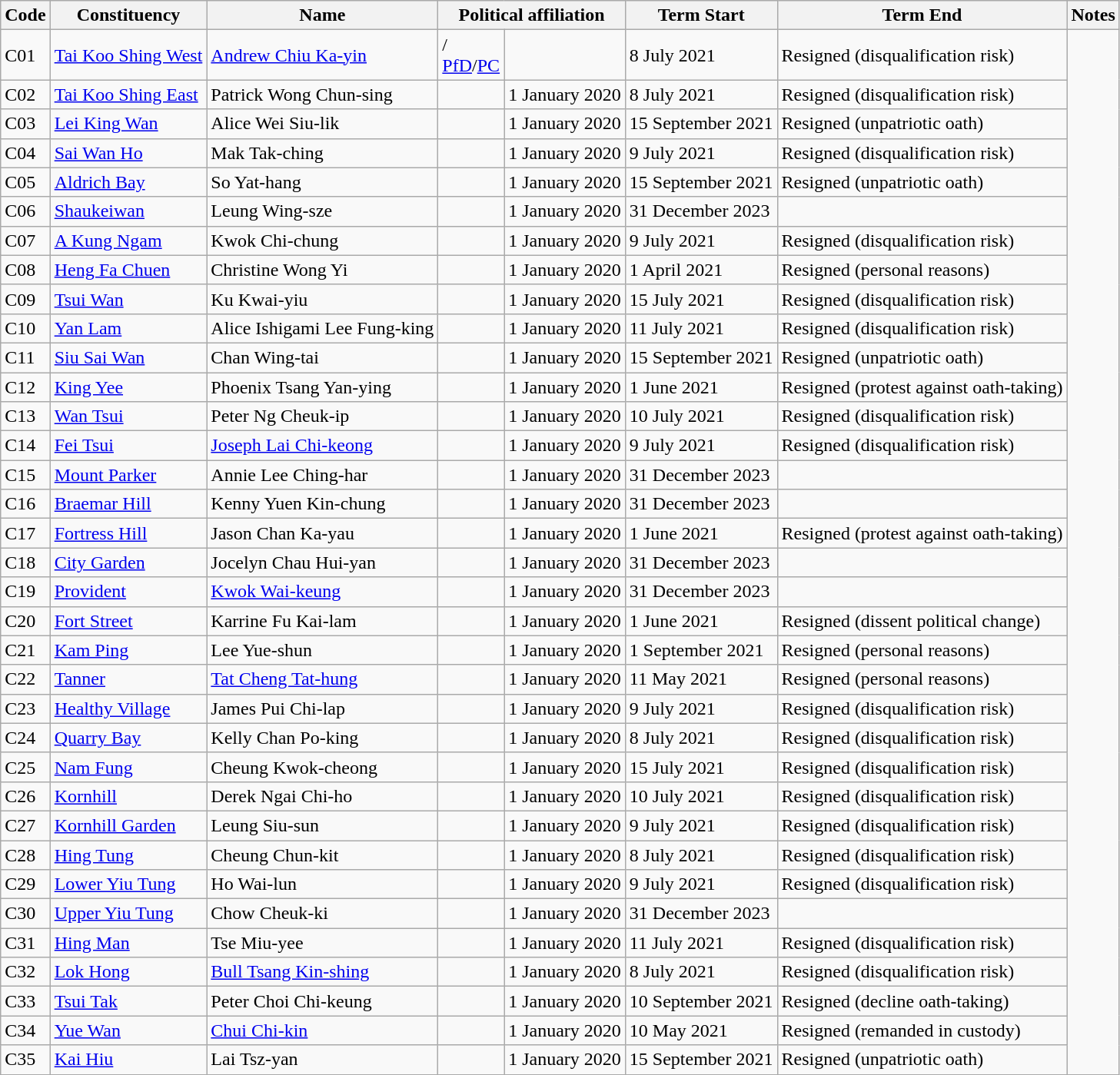<table class="wikitable sortable" border=1>
<tr>
<th>Code</th>
<th>Constituency</th>
<th>Name</th>
<th colspan=2>Political affiliation</th>
<th>Term Start</th>
<th>Term End</th>
<th>Notes</th>
</tr>
<tr>
<td>C01</td>
<td><a href='#'>Tai Koo Shing West</a></td>
<td><a href='#'>Andrew Chiu Ka-yin</a></td>
<td>/<br><a href='#'>PfD</a>/<a href='#'>PC</a></td>
<td></td>
<td>8 July 2021</td>
<td>Resigned (disqualification risk)</td>
</tr>
<tr>
<td>C02</td>
<td><a href='#'>Tai Koo Shing East</a></td>
<td>Patrick Wong Chun-sing</td>
<td></td>
<td>1 January 2020</td>
<td>8 July 2021</td>
<td>Resigned (disqualification risk)</td>
</tr>
<tr>
<td>C03</td>
<td><a href='#'>Lei King Wan</a></td>
<td>Alice Wei Siu-lik</td>
<td></td>
<td>1 January 2020</td>
<td>15 September 2021</td>
<td>Resigned (unpatriotic oath)</td>
</tr>
<tr>
<td>C04</td>
<td><a href='#'>Sai Wan Ho</a></td>
<td>Mak Tak-ching</td>
<td></td>
<td>1 January 2020</td>
<td>9 July 2021</td>
<td>Resigned (disqualification risk)</td>
</tr>
<tr>
<td>C05</td>
<td><a href='#'>Aldrich Bay</a></td>
<td>So Yat-hang</td>
<td></td>
<td>1 January 2020</td>
<td>15 September 2021</td>
<td>Resigned (unpatriotic oath)</td>
</tr>
<tr>
<td>C06</td>
<td><a href='#'>Shaukeiwan</a></td>
<td>Leung Wing-sze</td>
<td></td>
<td>1 January 2020</td>
<td>31 December 2023</td>
<td></td>
</tr>
<tr>
<td>C07</td>
<td><a href='#'>A Kung Ngam</a></td>
<td>Kwok Chi-chung</td>
<td></td>
<td>1 January 2020</td>
<td>9 July 2021</td>
<td>Resigned (disqualification risk)</td>
</tr>
<tr>
<td>C08</td>
<td><a href='#'>Heng Fa Chuen</a></td>
<td>Christine Wong Yi</td>
<td></td>
<td>1 January 2020</td>
<td>1 April 2021</td>
<td>Resigned (personal reasons)</td>
</tr>
<tr>
<td>C09</td>
<td><a href='#'>Tsui Wan</a></td>
<td>Ku Kwai-yiu</td>
<td></td>
<td>1 January 2020</td>
<td>15 July 2021</td>
<td>Resigned (disqualification risk)</td>
</tr>
<tr>
<td>C10</td>
<td><a href='#'>Yan Lam</a></td>
<td>Alice Ishigami Lee Fung-king</td>
<td></td>
<td>1 January 2020</td>
<td>11 July 2021</td>
<td>Resigned (disqualification risk)</td>
</tr>
<tr>
<td>C11</td>
<td><a href='#'>Siu Sai Wan</a></td>
<td>Chan Wing-tai</td>
<td></td>
<td>1 January 2020</td>
<td>15 September 2021</td>
<td>Resigned (unpatriotic oath)</td>
</tr>
<tr>
<td>C12</td>
<td><a href='#'>King Yee</a></td>
<td>Phoenix Tsang Yan-ying</td>
<td></td>
<td>1 January 2020</td>
<td>1 June 2021</td>
<td>Resigned (protest against oath-taking)</td>
</tr>
<tr>
<td>C13</td>
<td><a href='#'>Wan Tsui</a></td>
<td>Peter Ng Cheuk-ip</td>
<td></td>
<td>1 January 2020</td>
<td>10 July 2021</td>
<td>Resigned (disqualification risk)</td>
</tr>
<tr>
<td>C14</td>
<td><a href='#'>Fei Tsui</a></td>
<td><a href='#'>Joseph Lai Chi-keong</a></td>
<td></td>
<td>1 January 2020</td>
<td>9 July 2021</td>
<td>Resigned (disqualification risk)</td>
</tr>
<tr>
<td>C15</td>
<td><a href='#'>Mount Parker</a></td>
<td>Annie Lee Ching-har</td>
<td></td>
<td>1 January 2020</td>
<td>31 December 2023</td>
<td></td>
</tr>
<tr>
<td>C16</td>
<td><a href='#'>Braemar Hill</a></td>
<td>Kenny Yuen Kin-chung</td>
<td></td>
<td>1 January 2020</td>
<td>31 December 2023</td>
<td></td>
</tr>
<tr>
<td>C17</td>
<td><a href='#'>Fortress Hill</a></td>
<td>Jason Chan Ka-yau</td>
<td></td>
<td>1 January 2020</td>
<td>1 June 2021</td>
<td>Resigned (protest against oath-taking)</td>
</tr>
<tr>
<td>C18</td>
<td><a href='#'>City Garden</a></td>
<td>Jocelyn Chau Hui-yan</td>
<td></td>
<td>1 January 2020</td>
<td>31 December 2023</td>
<td></td>
</tr>
<tr>
<td>C19</td>
<td><a href='#'>Provident</a></td>
<td><a href='#'>Kwok Wai-keung</a></td>
<td></td>
<td>1 January 2020</td>
<td>31 December 2023</td>
<td></td>
</tr>
<tr>
<td>C20</td>
<td><a href='#'>Fort Street</a></td>
<td>Karrine Fu Kai-lam</td>
<td></td>
<td>1 January 2020</td>
<td>1 June 2021</td>
<td>Resigned (dissent political change)</td>
</tr>
<tr>
<td>C21</td>
<td><a href='#'>Kam Ping</a></td>
<td>Lee Yue-shun</td>
<td></td>
<td>1 January 2020</td>
<td>1 September 2021</td>
<td>Resigned (personal reasons)</td>
</tr>
<tr>
<td>C22</td>
<td><a href='#'>Tanner</a></td>
<td><a href='#'>Tat Cheng Tat-hung</a></td>
<td></td>
<td>1 January 2020</td>
<td>11 May 2021</td>
<td>Resigned (personal reasons)</td>
</tr>
<tr>
<td>C23</td>
<td><a href='#'>Healthy Village</a></td>
<td>James Pui Chi-lap</td>
<td></td>
<td>1 January 2020</td>
<td>9 July 2021</td>
<td>Resigned (disqualification risk)</td>
</tr>
<tr>
<td>C24</td>
<td><a href='#'>Quarry Bay</a></td>
<td>Kelly Chan Po-king</td>
<td></td>
<td>1 January 2020</td>
<td>8 July 2021</td>
<td>Resigned (disqualification risk)</td>
</tr>
<tr>
<td>C25</td>
<td><a href='#'>Nam Fung</a></td>
<td>Cheung Kwok-cheong</td>
<td></td>
<td>1 January 2020</td>
<td>15 July 2021</td>
<td>Resigned (disqualification risk)</td>
</tr>
<tr>
<td>C26</td>
<td><a href='#'>Kornhill</a></td>
<td>Derek Ngai Chi-ho</td>
<td></td>
<td>1 January 2020</td>
<td>10 July 2021</td>
<td>Resigned (disqualification risk)</td>
</tr>
<tr>
<td>C27</td>
<td><a href='#'>Kornhill Garden</a></td>
<td>Leung Siu-sun</td>
<td></td>
<td>1 January 2020</td>
<td>9 July 2021</td>
<td>Resigned (disqualification risk)</td>
</tr>
<tr>
<td>C28</td>
<td><a href='#'>Hing Tung</a></td>
<td>Cheung Chun-kit</td>
<td></td>
<td>1 January 2020</td>
<td>8 July 2021</td>
<td>Resigned (disqualification risk)</td>
</tr>
<tr>
<td>C29</td>
<td><a href='#'>Lower Yiu Tung</a></td>
<td>Ho Wai-lun</td>
<td></td>
<td>1 January 2020</td>
<td>9 July 2021</td>
<td>Resigned (disqualification risk)</td>
</tr>
<tr>
<td>C30</td>
<td><a href='#'>Upper Yiu Tung</a></td>
<td>Chow Cheuk-ki</td>
<td></td>
<td>1 January 2020</td>
<td>31 December 2023</td>
<td></td>
</tr>
<tr>
<td>C31</td>
<td><a href='#'>Hing Man</a></td>
<td>Tse Miu-yee</td>
<td></td>
<td>1 January 2020</td>
<td>11 July 2021</td>
<td>Resigned (disqualification risk)</td>
</tr>
<tr>
<td>C32</td>
<td><a href='#'>Lok Hong</a></td>
<td><a href='#'>Bull Tsang Kin-shing</a></td>
<td></td>
<td>1 January 2020</td>
<td>8 July 2021</td>
<td>Resigned (disqualification risk)</td>
</tr>
<tr>
<td>C33</td>
<td><a href='#'>Tsui Tak</a></td>
<td>Peter Choi Chi-keung</td>
<td></td>
<td>1 January 2020</td>
<td>10 September 2021</td>
<td>Resigned (decline oath-taking)</td>
</tr>
<tr>
<td>C34</td>
<td><a href='#'>Yue Wan</a></td>
<td><a href='#'>Chui Chi-kin</a></td>
<td></td>
<td>1 January 2020</td>
<td>10 May 2021</td>
<td>Resigned (remanded in custody)</td>
</tr>
<tr>
<td>C35</td>
<td><a href='#'>Kai Hiu</a></td>
<td>Lai Tsz-yan</td>
<td></td>
<td>1 January 2020</td>
<td>15 September 2021</td>
<td>Resigned (unpatriotic oath)</td>
</tr>
<tr>
</tr>
</table>
